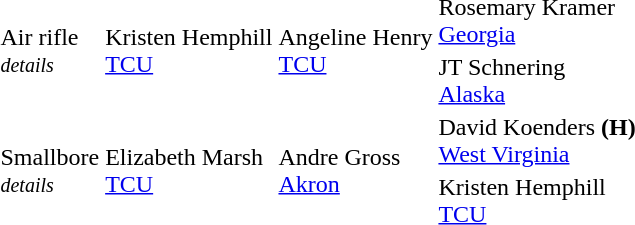<table>
<tr>
<td rowspan=2>Air rifle<br><small><em>details</em></small></td>
<td rowspan=2>Kristen Hemphill<br><a href='#'>TCU</a></td>
<td rowspan=2>Angeline Henry<br> <a href='#'>TCU</a></td>
<td>Rosemary Kramer<br> <a href='#'>Georgia</a></td>
</tr>
<tr>
<td>JT Schnering<br> <a href='#'>Alaska</a></td>
</tr>
<tr>
<td rowspan=2>Smallbore<br><small><em>details</em></small></td>
<td rowspan=2>Elizabeth Marsh<br> <a href='#'>TCU</a></td>
<td rowspan=2>Andre Gross<br> <a href='#'>Akron</a></td>
<td>David Koenders <strong>(H)</strong><br> <a href='#'>West Virginia</a></td>
</tr>
<tr>
<td>Kristen Hemphill<br> <a href='#'>TCU</a></td>
</tr>
</table>
